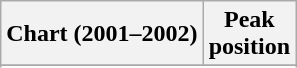<table class="wikitable sortable">
<tr>
<th>Chart (2001–2002)</th>
<th>Peak<br>position</th>
</tr>
<tr>
</tr>
<tr>
</tr>
</table>
